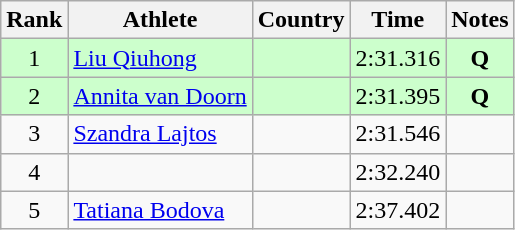<table class="wikitable sortable" style="text-align:center">
<tr>
<th>Rank</th>
<th>Athlete</th>
<th>Country</th>
<th>Time</th>
<th>Notes</th>
</tr>
<tr bgcolor="#ccffcc">
<td>1</td>
<td align=left><a href='#'>Liu Qiuhong</a></td>
<td align=left></td>
<td>2:31.316</td>
<td><strong>Q</strong></td>
</tr>
<tr bgcolor="#ccffcc">
<td>2</td>
<td align=left><a href='#'>Annita van Doorn</a></td>
<td align=left></td>
<td>2:31.395</td>
<td><strong>Q</strong></td>
</tr>
<tr>
<td>3</td>
<td align=left><a href='#'>Szandra Lajtos</a></td>
<td align=left></td>
<td>2:31.546</td>
<td></td>
</tr>
<tr>
<td>4</td>
<td align=left></td>
<td align=left></td>
<td>2:32.240</td>
<td></td>
</tr>
<tr>
<td>5</td>
<td align=left><a href='#'>Tatiana Bodova</a></td>
<td align=left></td>
<td>2:37.402</td>
<td></td>
</tr>
</table>
